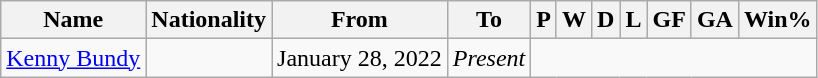<table class="wikitable plainrowheaders sortable" style="text-align:center">
<tr>
<th>Name</th>
<th>Nationality</th>
<th>From</th>
<th class="unsortable">To</th>
<th>P</th>
<th>W</th>
<th>D</th>
<th>L</th>
<th>GF</th>
<th>GA</th>
<th>Win%</th>
</tr>
<tr>
<td scope="row" style="text-align:left"><a href='#'>Kenny Bundy</a></td>
<td align="left"></td>
<td align="left">January 28, 2022</td>
<td align="left"><em>Present</em><br></td>
</tr>
</table>
